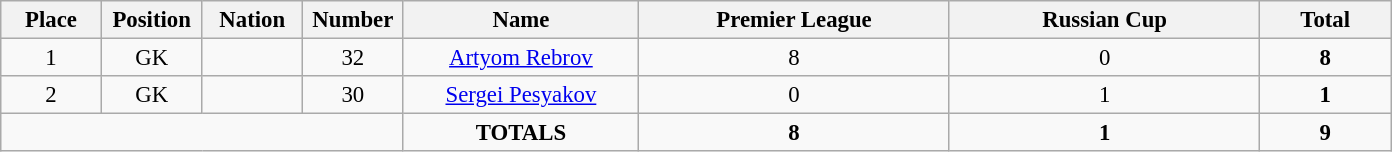<table class="wikitable" style="font-size: 95%; text-align: center;">
<tr>
<th width=60>Place</th>
<th width=60>Position</th>
<th width=60>Nation</th>
<th width=60>Number</th>
<th width=150>Name</th>
<th width=200>Premier League</th>
<th width=200>Russian Cup</th>
<th width=80><strong>Total</strong></th>
</tr>
<tr>
<td>1</td>
<td>GK</td>
<td></td>
<td>32</td>
<td><a href='#'>Artyom Rebrov</a></td>
<td>8</td>
<td>0</td>
<td><strong>8</strong></td>
</tr>
<tr>
<td>2</td>
<td>GK</td>
<td></td>
<td>30</td>
<td><a href='#'>Sergei Pesyakov</a></td>
<td>0</td>
<td>1</td>
<td><strong>1</strong></td>
</tr>
<tr>
<td colspan="4"></td>
<td><strong>TOTALS</strong></td>
<td><strong>8</strong></td>
<td><strong>1</strong></td>
<td><strong>9</strong></td>
</tr>
</table>
